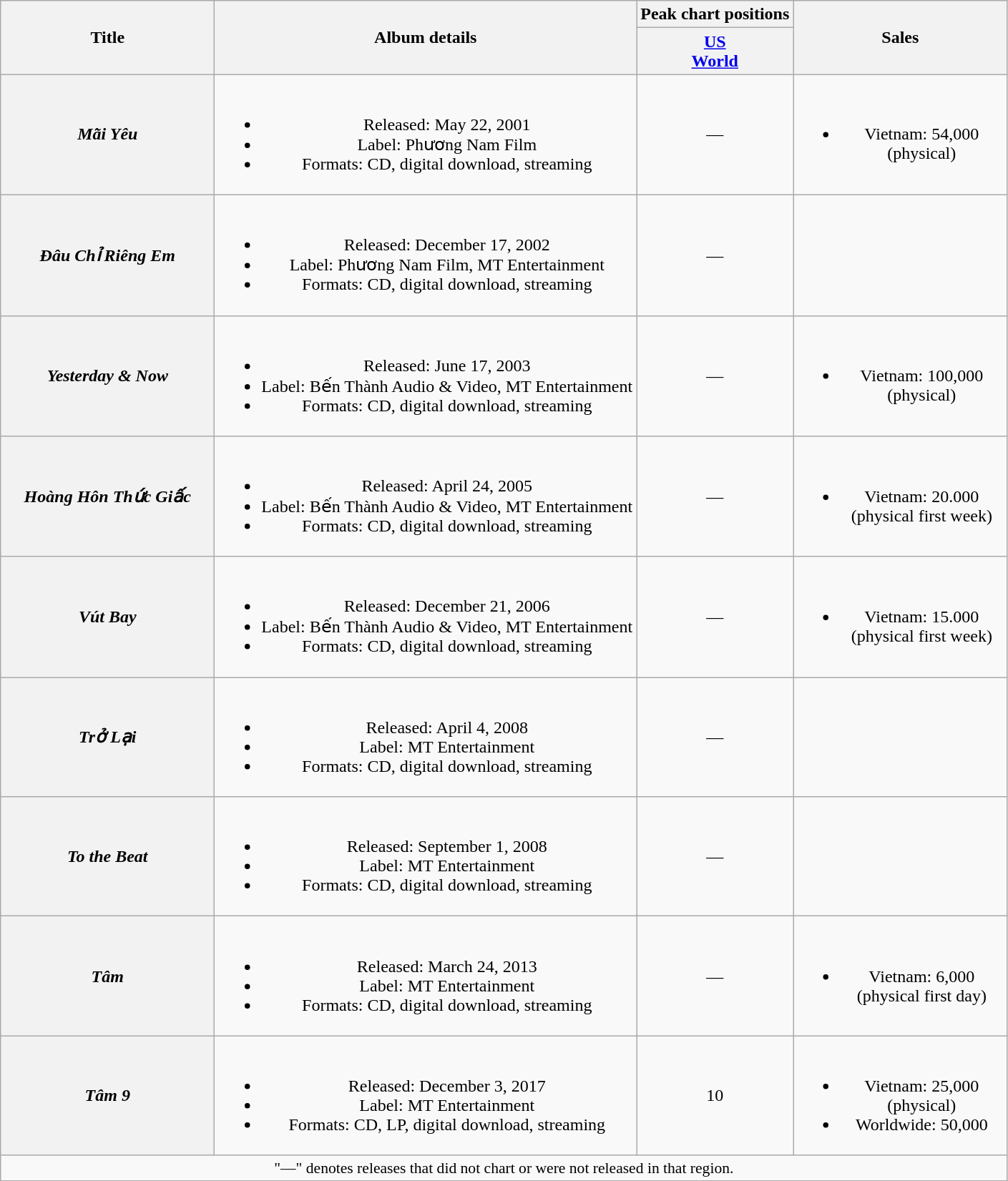<table class="wikitable plainrowheaders" style="text-align:center;">
<tr>
<th rowspan="2" scope="col" style="width:12em;">Title</th>
<th rowspan="2" scope="col">Album details</th>
<th>Peak chart positions</th>
<th rowspan="2" scope="col" style="width:12em;">Sales</th>
</tr>
<tr>
<th><a href='#'>US<br>World</a><br></th>
</tr>
<tr>
<th scope="row"><em>Mãi Yêu</em></th>
<td><br><ul><li>Released: May 22, 2001 </li><li>Label: Phương Nam Film</li><li>Formats: CD, digital download, streaming</li></ul></td>
<td>—</td>
<td><br><ul><li>Vietnam: 54,000 (physical) </li></ul></td>
</tr>
<tr>
<th scope="row"><em>Đâu Chỉ Riêng Em</em></th>
<td><br><ul><li>Released: December 17, 2002 </li><li>Label: Phương Nam Film, MT Entertainment</li><li>Formats: CD, digital download, streaming</li></ul></td>
<td>—</td>
<td></td>
</tr>
<tr>
<th scope="row"><em>Yesterday & Now</em></th>
<td><br><ul><li>Released: June 17, 2003 </li><li>Label: Bến Thành Audio & Video, MT Entertainment</li><li>Formats: CD, digital download, streaming</li></ul></td>
<td>—</td>
<td><br><ul><li>Vietnam: 100,000 (physical) </li></ul></td>
</tr>
<tr>
<th scope="row"><em>Hoàng Hôn Thức Giấc</em></th>
<td><br><ul><li>Released: April 24, 2005 </li><li>Label: Bến Thành Audio & Video, MT Entertainment</li><li>Formats: CD, digital download, streaming</li></ul></td>
<td>—</td>
<td><br><ul><li>Vietnam: 20.000 (physical first week) </li></ul></td>
</tr>
<tr>
<th scope="row"><em>Vút Bay</em></th>
<td><br><ul><li>Released: December 21, 2006 </li><li>Label: Bến Thành Audio & Video, MT Entertainment</li><li>Formats: CD, digital download, streaming</li></ul></td>
<td>—</td>
<td><br><ul><li>Vietnam: 15.000 (physical first week) </li></ul></td>
</tr>
<tr>
<th scope="row"><em>Trở Lại</em></th>
<td><br><ul><li>Released: April 4, 2008 </li><li>Label: MT Entertainment</li><li>Formats: CD, digital download, streaming</li></ul></td>
<td>—</td>
<td></td>
</tr>
<tr>
<th scope="row"><em>To the Beat</em></th>
<td><br><ul><li>Released: September 1, 2008 </li><li>Label: MT Entertainment</li><li>Formats: CD, digital download, streaming</li></ul></td>
<td>—</td>
<td></td>
</tr>
<tr>
<th scope="row"><em>Tâm</em></th>
<td><br><ul><li>Released: March 24, 2013 </li><li>Label: MT Entertainment</li><li>Formats: CD, digital download, streaming</li></ul></td>
<td>—</td>
<td><br><ul><li>Vietnam: 6,000 (physical first day) </li></ul></td>
</tr>
<tr>
<th scope="row"><em>Tâm 9</em></th>
<td><br><ul><li>Released: December 3, 2017</li><li>Label: MT Entertainment</li><li>Formats: CD, LP, digital download, streaming</li></ul></td>
<td>10</td>
<td><br><ul><li>Vietnam: 25,000 (physical) </li><li>Worldwide: 50,000 </li></ul></td>
</tr>
<tr>
<td colspan="4" style="font-size:90%">"—" denotes releases that did not chart or were not released in that region.</td>
</tr>
<tr>
</tr>
</table>
